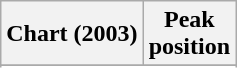<table class="wikitable plainrowheaders sortable">
<tr>
<th>Chart (2003)</th>
<th>Peak<br>position</th>
</tr>
<tr>
</tr>
<tr>
</tr>
<tr>
</tr>
<tr>
</tr>
<tr>
</tr>
<tr>
</tr>
<tr>
</tr>
<tr>
</tr>
<tr>
</tr>
</table>
